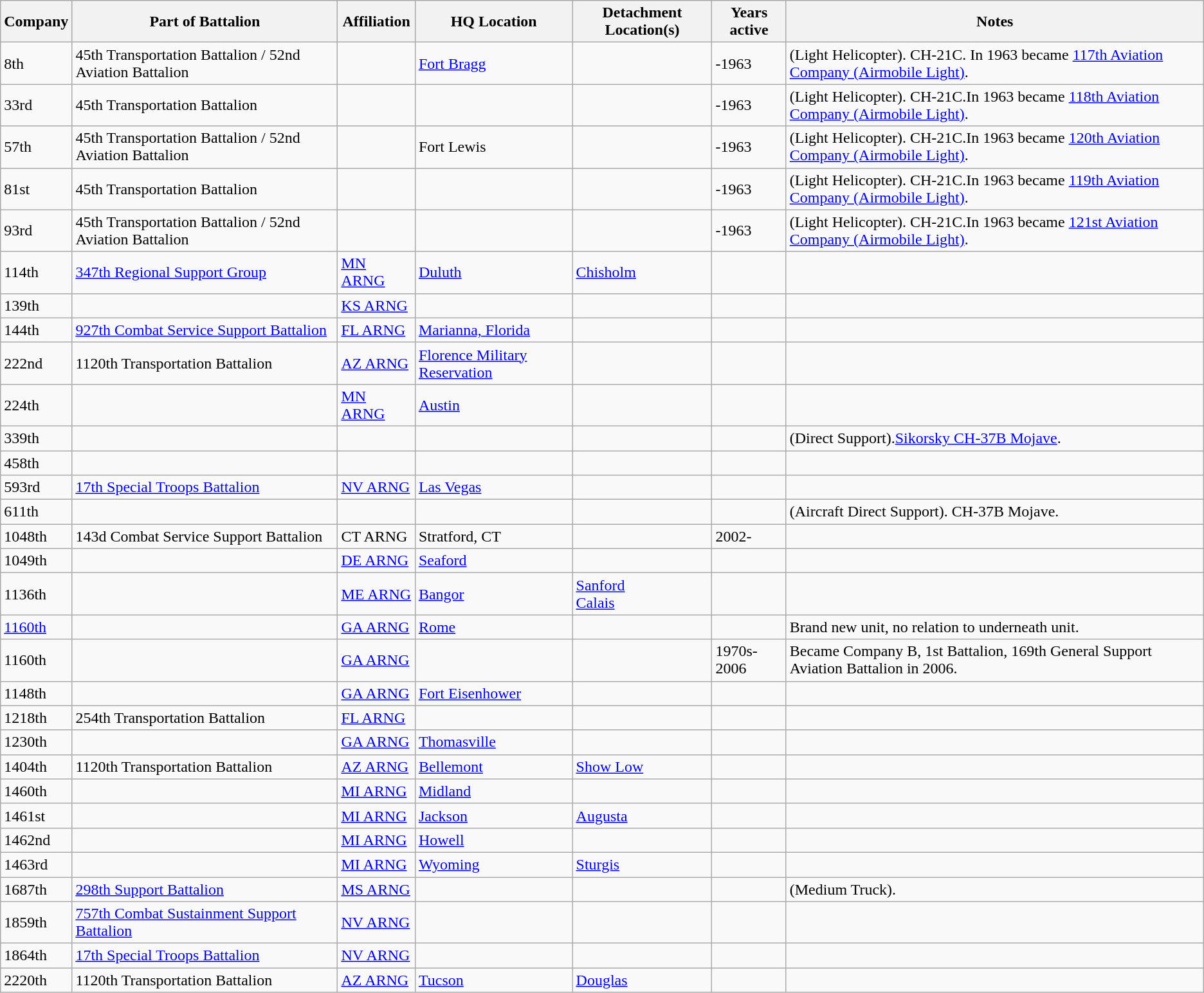<table class="wikitable sortable">
<tr>
<th>Company</th>
<th>Part of Battalion</th>
<th>Affiliation</th>
<th>HQ Location</th>
<th>Detachment Location(s)</th>
<th>Years active</th>
<th>Notes</th>
</tr>
<tr>
<td>8th</td>
<td>45th Transportation Battalion / 52nd Aviation Battalion</td>
<td></td>
<td><a href='#'>Fort Bragg</a></td>
<td></td>
<td>-1963</td>
<td>(Light Helicopter). CH-21C. In 1963 became <a href='#'>117th Aviation Company (Airmobile Light)</a>.</td>
</tr>
<tr>
<td>33rd</td>
<td>45th Transportation Battalion</td>
<td></td>
<td></td>
<td></td>
<td>-1963</td>
<td>(Light Helicopter). CH-21C.In 1963 became <a href='#'>118th Aviation Company (Airmobile Light)</a>.</td>
</tr>
<tr>
<td>57th</td>
<td>45th Transportation Battalion / 52nd Aviation Battalion</td>
<td></td>
<td>Fort Lewis</td>
<td></td>
<td>-1963</td>
<td>(Light Helicopter). CH-21C.In 1963 became <a href='#'>120th Aviation Company (Airmobile Light)</a>.</td>
</tr>
<tr>
<td>81st</td>
<td>45th Transportation Battalion</td>
<td></td>
<td></td>
<td></td>
<td>-1963</td>
<td>(Light Helicopter). CH-21C.In 1963 became <a href='#'>119th Aviation Company (Airmobile Light)</a>.</td>
</tr>
<tr>
<td>93rd</td>
<td>45th Transportation Battalion / 52nd Aviation Battalion</td>
<td></td>
<td></td>
<td></td>
<td>-1963</td>
<td>(Light Helicopter). CH-21C.In 1963 became <a href='#'>121st Aviation Company (Airmobile Light)</a>.</td>
</tr>
<tr>
<td>114th</td>
<td><a href='#'>347th Regional Support Group</a></td>
<td><a href='#'>MN ARNG</a></td>
<td><a href='#'>Duluth</a></td>
<td><a href='#'>Chisholm</a></td>
<td></td>
<td></td>
</tr>
<tr>
<td>139th</td>
<td></td>
<td><a href='#'>KS ARNG</a></td>
<td></td>
<td></td>
<td></td>
<td></td>
</tr>
<tr>
<td>144th</td>
<td><a href='#'>927th Combat Service Support Battalion</a></td>
<td><a href='#'>FL ARNG</a></td>
<td><a href='#'>Marianna, Florida</a></td>
<td></td>
<td></td>
<td></td>
</tr>
<tr>
<td>222nd</td>
<td>1120th Transportation Battalion</td>
<td><a href='#'>AZ ARNG</a></td>
<td><a href='#'>Florence Military Reservation</a></td>
<td></td>
<td></td>
<td></td>
</tr>
<tr>
<td>224th</td>
<td></td>
<td><a href='#'>MN ARNG</a></td>
<td><a href='#'>Austin</a></td>
<td></td>
<td></td>
<td></td>
</tr>
<tr>
<td>339th</td>
<td></td>
<td></td>
<td></td>
<td></td>
<td></td>
<td>(Direct Support).<a href='#'>Sikorsky CH-37B Mojave</a>.</td>
</tr>
<tr>
<td>458th</td>
<td></td>
<td></td>
<td></td>
<td></td>
<td></td>
<td></td>
</tr>
<tr>
<td>593rd</td>
<td><a href='#'>17th Special Troops Battalion</a></td>
<td><a href='#'>NV ARNG</a></td>
<td><a href='#'>Las Vegas</a></td>
<td></td>
<td></td>
<td></td>
</tr>
<tr>
<td>611th</td>
<td></td>
<td></td>
<td></td>
<td></td>
<td></td>
<td>(Aircraft Direct Support). CH-37B Mojave.</td>
</tr>
<tr>
<td>1048th</td>
<td>143d Combat Service Support Battalion</td>
<td>CT ARNG</td>
<td>Stratford, CT</td>
<td></td>
<td>2002-</td>
<td></td>
</tr>
<tr>
<td>1049th</td>
<td></td>
<td><a href='#'>DE ARNG</a></td>
<td><a href='#'>Seaford</a></td>
<td></td>
<td></td>
<td></td>
</tr>
<tr>
<td>1136th</td>
<td></td>
<td><a href='#'>ME ARNG</a></td>
<td><a href='#'>Bangor</a></td>
<td><a href='#'>Sanford</a><br><a href='#'>Calais</a></td>
<td></td>
<td></td>
</tr>
<tr>
<td><a href='#'>1160th</a></td>
<td></td>
<td><a href='#'>GA ARNG</a></td>
<td><a href='#'>Rome</a></td>
<td></td>
<td></td>
<td>Brand new unit, no relation to underneath unit.</td>
</tr>
<tr>
<td>1160th</td>
<td></td>
<td><a href='#'>GA ARNG</a></td>
<td></td>
<td></td>
<td>1970s-2006</td>
<td>Became Company B, 1st Battalion, 169th General Support Aviation Battalion in 2006.</td>
</tr>
<tr>
<td>1148th</td>
<td></td>
<td><a href='#'>GA ARNG</a></td>
<td><a href='#'>Fort Eisenhower</a></td>
<td></td>
<td></td>
<td></td>
</tr>
<tr>
<td>1218th</td>
<td>254th Transportation Battalion</td>
<td><a href='#'>FL ARNG</a></td>
<td></td>
<td></td>
<td></td>
<td></td>
</tr>
<tr>
<td>1230th</td>
<td></td>
<td><a href='#'>GA ARNG</a></td>
<td><a href='#'>Thomasville</a></td>
<td></td>
<td></td>
<td></td>
</tr>
<tr>
<td>1404th</td>
<td>1120th Transportation Battalion</td>
<td><a href='#'>AZ ARNG</a></td>
<td><a href='#'>Bellemont</a></td>
<td><a href='#'>Show Low</a></td>
<td></td>
<td></td>
</tr>
<tr>
<td>1460th</td>
<td></td>
<td><a href='#'>MI ARNG</a></td>
<td><a href='#'>Midland</a></td>
<td></td>
<td></td>
<td></td>
</tr>
<tr>
<td>1461st</td>
<td></td>
<td><a href='#'>MI ARNG</a></td>
<td><a href='#'>Jackson</a></td>
<td><a href='#'>Augusta</a></td>
<td></td>
<td></td>
</tr>
<tr>
<td>1462nd</td>
<td></td>
<td><a href='#'>MI ARNG</a></td>
<td><a href='#'>Howell</a></td>
<td></td>
<td></td>
<td></td>
</tr>
<tr>
<td>1463rd</td>
<td></td>
<td><a href='#'>MI ARNG</a></td>
<td><a href='#'>Wyoming</a></td>
<td><a href='#'>Sturgis</a></td>
<td></td>
<td></td>
</tr>
<tr>
<td>1687th</td>
<td><a href='#'>298th Support Battalion</a></td>
<td><a href='#'>MS ARNG</a></td>
<td></td>
<td></td>
<td></td>
<td>(Medium Truck).</td>
</tr>
<tr>
<td>1859th</td>
<td><a href='#'>757th Combat Sustainment Support Battalion</a></td>
<td><a href='#'>NV ARNG</a></td>
<td></td>
<td></td>
<td></td>
<td></td>
</tr>
<tr>
<td>1864th</td>
<td><a href='#'>17th Special Troops Battalion</a></td>
<td><a href='#'>NV ARNG</a></td>
<td></td>
<td></td>
<td></td>
<td></td>
</tr>
<tr>
<td>2220th</td>
<td>1120th Transportation Battalion</td>
<td><a href='#'>AZ ARNG</a></td>
<td><a href='#'>Tucson</a></td>
<td><a href='#'>Douglas</a></td>
<td></td>
<td></td>
</tr>
</table>
